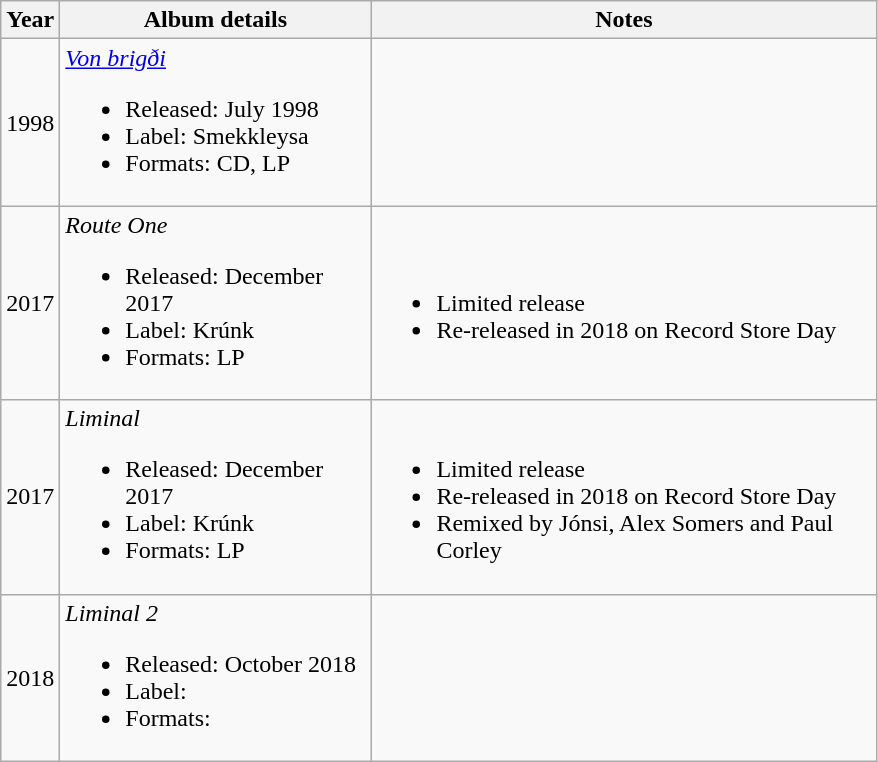<table class="wikitable">
<tr>
<th>Year</th>
<th style="width:200px;">Album details</th>
<th style="width:330px;">Notes</th>
</tr>
<tr>
<td style="text-align:center;">1998</td>
<td><em><a href='#'>Von brigði</a></em><br><ul><li>Released: July 1998</li><li>Label: Smekkleysa</li><li>Formats: CD, LP</li></ul></td>
<td></td>
</tr>
<tr>
<td style="text-align:center;">2017</td>
<td><em>Route One</em><br><ul><li>Released: December 2017</li><li>Label: Krúnk</li><li>Formats: LP</li></ul></td>
<td><br><ul><li>Limited release</li><li>Re-released in 2018 on Record Store Day</li></ul></td>
</tr>
<tr>
<td style="text-align:center;">2017</td>
<td><em>Liminal</em><br><ul><li>Released: December 2017</li><li>Label: Krúnk</li><li>Formats: LP</li></ul></td>
<td><br><ul><li>Limited release</li><li>Re-released in 2018 on Record Store Day</li><li>Remixed by Jónsi, Alex Somers and Paul Corley</li></ul></td>
</tr>
<tr>
<td style="text-align:center;">2018</td>
<td><em>Liminal 2</em><br><ul><li>Released: October 2018</li><li>Label:</li><li>Formats:</li></ul></td>
<td></td>
</tr>
</table>
